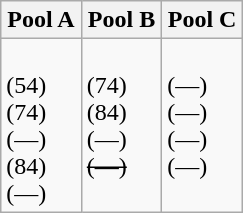<table class="wikitable">
<tr>
<th width=33%>Pool A</th>
<th width=33%>Pool B</th>
<th width=33%>Pool C</th>
</tr>
<tr>
<td valign=top><br> (54)<br>
 (74)<br>
 (—)<br>
 (84)<br>
 (—)</td>
<td valign=top><br> (74)<br>
 (84)<br>
 (—)<br>
<s> (—)</s></td>
<td valign=top><br> (—)<br>
 (—)<br>
 (—)<br>
 (—)</td>
</tr>
</table>
